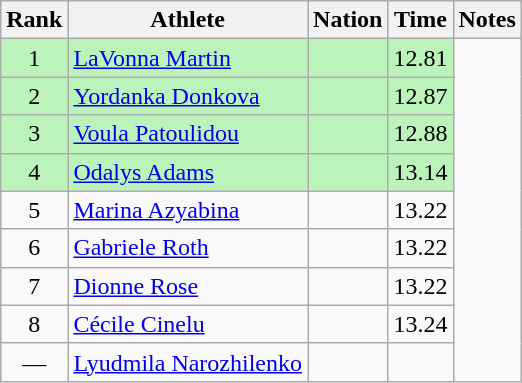<table class="wikitable sortable" style="text-align:center">
<tr>
<th>Rank</th>
<th>Athlete</th>
<th>Nation</th>
<th>Time</th>
<th>Notes</th>
</tr>
<tr style="background:#bbf3bb;">
<td>1</td>
<td align=left><a href='#'>LaVonna Martin</a></td>
<td align=left></td>
<td>12.81</td>
</tr>
<tr style="background:#bbf3bb;">
<td>2</td>
<td align=left><a href='#'>Yordanka Donkova</a></td>
<td align=left></td>
<td>12.87</td>
</tr>
<tr style="background:#bbf3bb;">
<td>3</td>
<td align=left><a href='#'>Voula Patoulidou</a></td>
<td align=left></td>
<td>12.88</td>
</tr>
<tr style="background:#bbf3bb;">
<td>4</td>
<td align=left><a href='#'>Odalys Adams</a></td>
<td align=left></td>
<td>13.14</td>
</tr>
<tr>
<td>5</td>
<td align=left><a href='#'>Marina Azyabina</a></td>
<td align=left></td>
<td>13.22</td>
</tr>
<tr>
<td>6</td>
<td align=left><a href='#'>Gabriele Roth</a></td>
<td align=left></td>
<td>13.22</td>
</tr>
<tr>
<td>7</td>
<td align=left><a href='#'>Dionne Rose</a></td>
<td align=left></td>
<td>13.22</td>
</tr>
<tr>
<td>8</td>
<td align=left><a href='#'>Cécile Cinelu</a></td>
<td align=left></td>
<td>13.24</td>
</tr>
<tr>
<td>—</td>
<td align=left><a href='#'>Lyudmila Narozhilenko</a></td>
<td align=left></td>
<td></td>
</tr>
</table>
